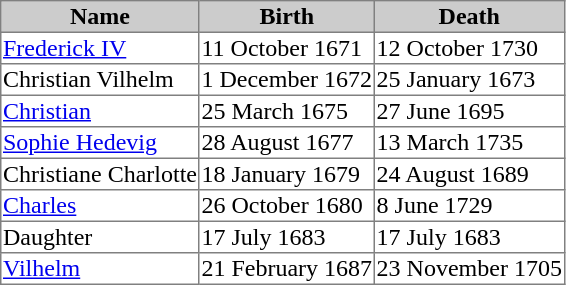<table border=1 style="border-collapse: collapse;">
<tr style="background:#ccc;">
<th>Name</th>
<th>Birth</th>
<th>Death</th>
</tr>
<tr>
<td><a href='#'>Frederick IV</a></td>
<td>11 October 1671</td>
<td>12 October 1730</td>
</tr>
<tr>
<td>Christian Vilhelm</td>
<td>1 December 1672</td>
<td>25 January 1673</td>
</tr>
<tr>
<td><a href='#'>Christian</a></td>
<td>25 March 1675</td>
<td>27 June 1695</td>
</tr>
<tr>
<td><a href='#'>Sophie Hedevig</a></td>
<td>28 August 1677</td>
<td>13 March 1735</td>
</tr>
<tr>
<td>Christiane Charlotte</td>
<td>18 January 1679</td>
<td>24 August 1689</td>
</tr>
<tr>
<td><a href='#'>Charles</a></td>
<td>26 October 1680</td>
<td>8 June 1729</td>
</tr>
<tr>
<td>Daughter</td>
<td>17 July 1683</td>
<td>17 July 1683</td>
</tr>
<tr>
<td><a href='#'>Vilhelm</a></td>
<td>21 February 1687</td>
<td>23 November 1705</td>
</tr>
</table>
